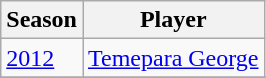<table class="wikitable collapsible">
<tr>
<th>Season</th>
<th>Player</th>
</tr>
<tr>
<td><a href='#'>2012</a></td>
<td><a href='#'>Temepara George</a> <em></em></td>
</tr>
<tr>
</tr>
</table>
